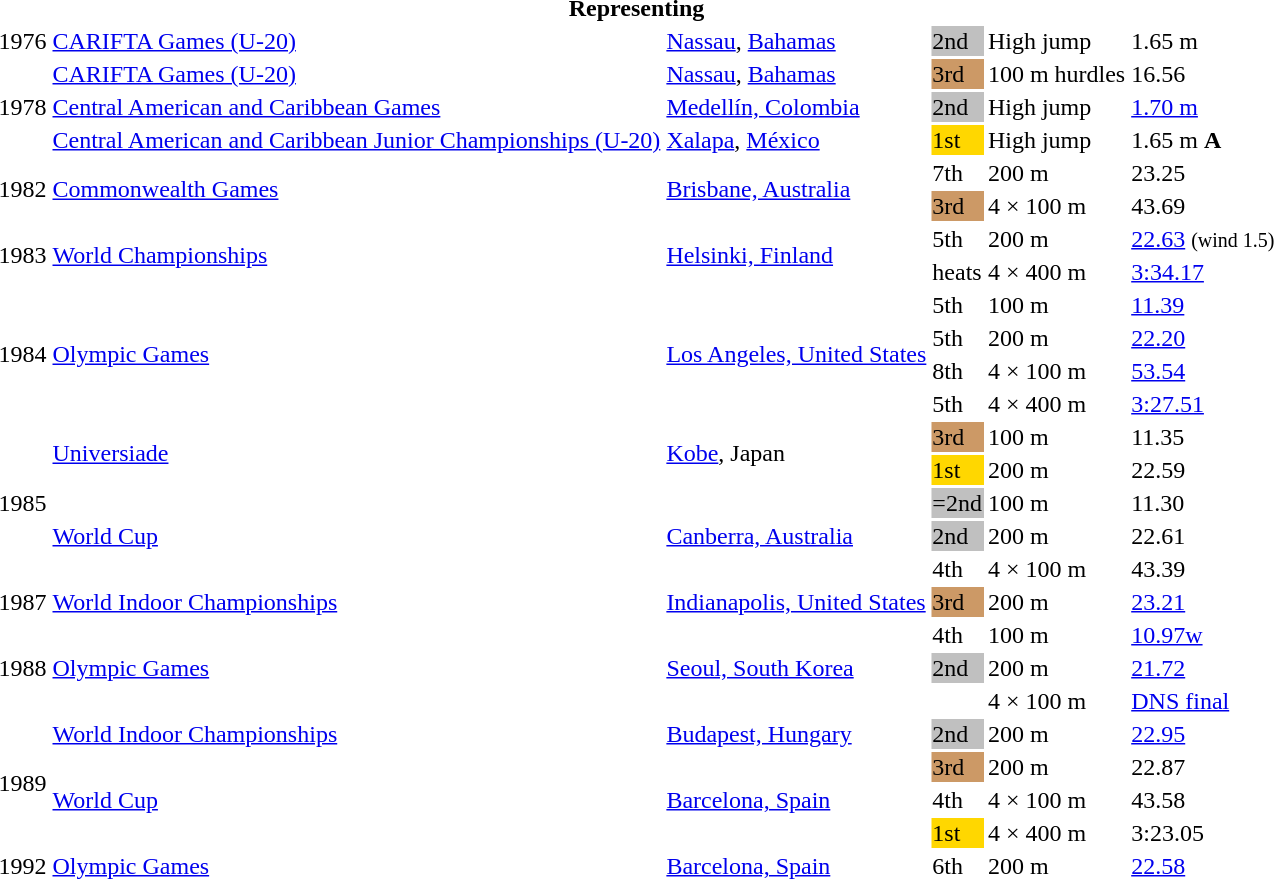<table>
<tr>
<th colspan="6">Representing </th>
</tr>
<tr>
<td>1976</td>
<td><a href='#'>CARIFTA Games (U-20)</a></td>
<td><a href='#'>Nassau</a>, <a href='#'>Bahamas</a></td>
<td bgcolor=silver>2nd</td>
<td>High jump</td>
<td>1.65 m</td>
</tr>
<tr>
<td rowspan = "3">1978</td>
<td><a href='#'>CARIFTA Games (U-20)</a></td>
<td><a href='#'>Nassau</a>, <a href='#'>Bahamas</a></td>
<td bgcolor=cc9966>3rd</td>
<td>100 m hurdles</td>
<td>16.56</td>
</tr>
<tr>
<td><a href='#'>Central American and Caribbean Games</a></td>
<td><a href='#'>Medellín, Colombia</a></td>
<td bgcolor=silver>2nd</td>
<td>High jump</td>
<td><a href='#'>1.70 m</a></td>
</tr>
<tr>
<td><a href='#'>Central American and Caribbean Junior Championships (U-20)</a></td>
<td><a href='#'>Xalapa</a>, <a href='#'>México</a></td>
<td bgcolor=gold>1st</td>
<td>High jump</td>
<td>1.65 m <strong>A</strong></td>
</tr>
<tr>
<td rowspan=2>1982</td>
<td rowspan=2><a href='#'>Commonwealth Games</a></td>
<td rowspan=2><a href='#'>Brisbane, Australia</a></td>
<td>7th</td>
<td>200 m</td>
<td>23.25</td>
</tr>
<tr>
<td bgcolor="cc9966">3rd</td>
<td>4 × 100 m</td>
<td>43.69</td>
</tr>
<tr>
<td rowspan=2>1983</td>
<td rowspan=2><a href='#'>World Championships</a></td>
<td rowspan=2><a href='#'>Helsinki, Finland</a></td>
<td>5th</td>
<td>200 m</td>
<td><a href='#'>22.63</a> <small>(wind 1.5)</small></td>
</tr>
<tr>
<td>heats</td>
<td>4 × 400 m</td>
<td><a href='#'>3:34.17</a></td>
</tr>
<tr>
<td rowspan=4>1984</td>
<td rowspan=4><a href='#'>Olympic Games</a></td>
<td rowspan=4><a href='#'>Los Angeles, United States</a></td>
<td>5th</td>
<td>100 m</td>
<td><a href='#'>11.39</a></td>
</tr>
<tr>
<td>5th</td>
<td>200 m</td>
<td><a href='#'>22.20</a></td>
</tr>
<tr>
<td>8th</td>
<td>4 × 100 m</td>
<td><a href='#'>53.54</a></td>
</tr>
<tr>
<td>5th</td>
<td>4 × 400 m</td>
<td><a href='#'>3:27.51</a></td>
</tr>
<tr>
<td rowspan=5>1985</td>
<td rowspan=2><a href='#'>Universiade</a></td>
<td rowspan=2><a href='#'>Kobe</a>, Japan</td>
<td bgcolor=cc9966>3rd</td>
<td>100 m</td>
<td>11.35</td>
</tr>
<tr>
<td bgcolor=gold>1st</td>
<td>200 m</td>
<td>22.59</td>
</tr>
<tr>
<td rowspan=3><a href='#'>World Cup</a></td>
<td rowspan=3><a href='#'>Canberra, Australia</a></td>
<td bgcolor="silver">=2nd</td>
<td>100 m</td>
<td>11.30</td>
</tr>
<tr>
<td bgcolor="silver">2nd</td>
<td>200 m</td>
<td>22.61</td>
</tr>
<tr>
<td>4th</td>
<td>4 × 100 m</td>
<td>43.39</td>
</tr>
<tr>
<td>1987</td>
<td><a href='#'>World Indoor Championships</a></td>
<td><a href='#'>Indianapolis, United States</a></td>
<td bgcolor="cc9966">3rd</td>
<td>200 m</td>
<td><a href='#'>23.21</a></td>
</tr>
<tr>
<td rowspan=3>1988</td>
<td rowspan=3><a href='#'>Olympic Games</a></td>
<td rowspan=3><a href='#'>Seoul, South Korea</a></td>
<td>4th</td>
<td>100 m</td>
<td><a href='#'>10.97w</a></td>
</tr>
<tr>
<td bgcolor="silver">2nd</td>
<td>200 m</td>
<td><a href='#'>21.72</a></td>
</tr>
<tr>
<td></td>
<td>4 × 100 m</td>
<td><a href='#'>DNS final</a></td>
</tr>
<tr>
<td rowspan=4>1989</td>
<td><a href='#'>World Indoor Championships</a></td>
<td><a href='#'>Budapest, Hungary</a></td>
<td bgcolor="silver">2nd</td>
<td>200 m</td>
<td><a href='#'>22.95</a></td>
</tr>
<tr>
<td rowspan=3><a href='#'>World Cup</a></td>
<td rowspan=3><a href='#'>Barcelona, Spain</a></td>
<td bgcolor="cc9966">3rd</td>
<td>200 m</td>
<td>22.87</td>
</tr>
<tr>
<td>4th</td>
<td>4 × 100 m</td>
<td>43.58</td>
</tr>
<tr>
<td bgcolor="gold">1st</td>
<td>4 × 400 m</td>
<td>3:23.05</td>
</tr>
<tr>
<td>1992</td>
<td><a href='#'>Olympic Games</a></td>
<td><a href='#'>Barcelona, Spain</a></td>
<td>6th</td>
<td>200 m</td>
<td><a href='#'>22.58</a></td>
</tr>
</table>
